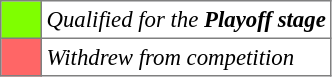<table bgcolor="#f7f8ff" cellpadding="3" cellspacing="0" border="1" style="font-size: 95%; border: gray solid 1px; border-collapse: collapse;text-align:center;">
<tr>
<td style="background: #7fff00;" width="20"></td>
<td bgcolor="#ffffff" align="left"><em>Qualified for the <strong>Playoff stage</strong> </em></td>
</tr>
<tr>
<td style="background: #ff6666;" width="20"></td>
<td bgcolor="#ffffff" align="left"><em>Withdrew from competition </em></td>
</tr>
</table>
